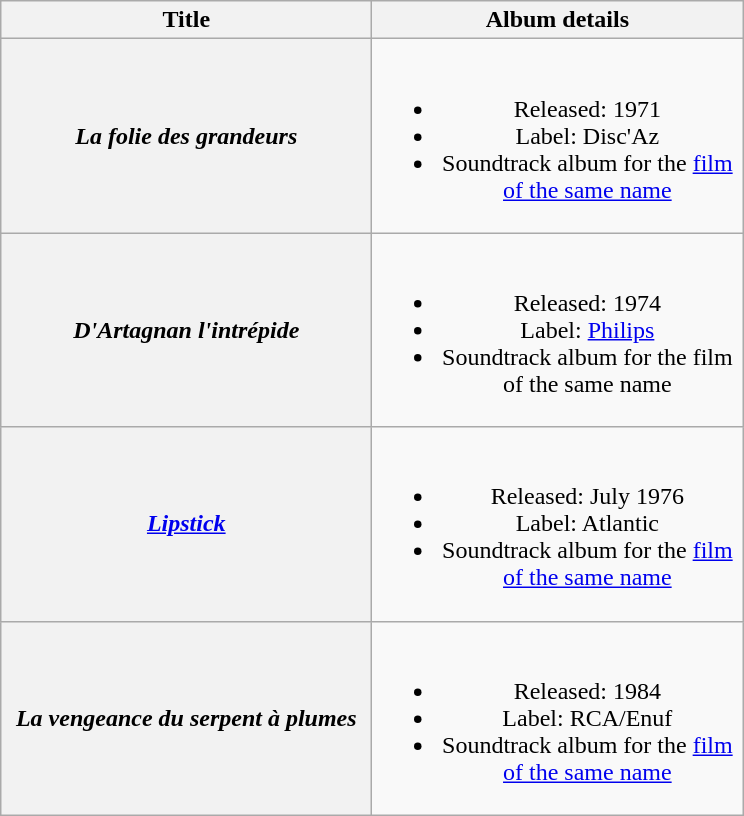<table class="wikitable plainrowheaders" style="text-align:center;">
<tr>
<th scope="col" style="width:15em;">Title</th>
<th scope="col" style="width:15em;">Album details</th>
</tr>
<tr>
<th scope="row"><em>La folie des grandeurs</em></th>
<td><br><ul><li>Released: 1971</li><li>Label: Disc'Az</li><li>Soundtrack album for the <a href='#'>film of the same name</a></li></ul></td>
</tr>
<tr>
<th scope="row"><em>D'Artagnan l'intrépide</em></th>
<td><br><ul><li>Released: 1974</li><li>Label: <a href='#'>Philips</a></li><li>Soundtrack album for the film of the same name</li></ul></td>
</tr>
<tr>
<th scope="row"><em><a href='#'>Lipstick</a></em></th>
<td><br><ul><li>Released: July 1976</li><li>Label: Atlantic</li><li>Soundtrack album for the <a href='#'>film of the same name</a></li></ul></td>
</tr>
<tr>
<th scope="row"><em>La vengeance du serpent à plumes</em></th>
<td><br><ul><li>Released: 1984</li><li>Label: RCA/Enuf</li><li>Soundtrack album for the <a href='#'>film of the same name</a></li></ul></td>
</tr>
</table>
